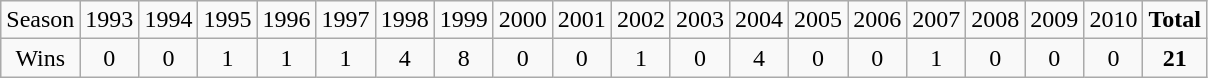<table class="wikitable sortable">
<tr>
<td>Season</td>
<td>1993</td>
<td>1994</td>
<td>1995</td>
<td>1996</td>
<td>1997</td>
<td>1998</td>
<td>1999</td>
<td>2000</td>
<td>2001</td>
<td>2002</td>
<td>2003</td>
<td>2004</td>
<td>2005</td>
<td>2006</td>
<td>2007</td>
<td>2008</td>
<td>2009</td>
<td>2010</td>
<td><strong>Total</strong></td>
</tr>
<tr align=center>
<td>Wins</td>
<td>0</td>
<td>0</td>
<td>1</td>
<td>1</td>
<td>1</td>
<td>4</td>
<td>8</td>
<td>0</td>
<td>0</td>
<td>1</td>
<td>0</td>
<td>4</td>
<td>0</td>
<td>0</td>
<td>1</td>
<td>0</td>
<td>0</td>
<td>0</td>
<td><strong>21</strong></td>
</tr>
</table>
